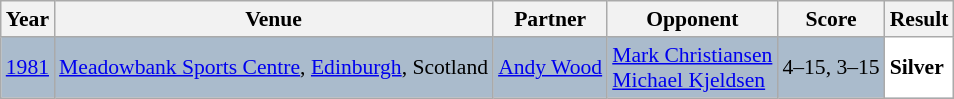<table class="sortable wikitable" style="font-size: 90%;">
<tr>
<th>Year</th>
<th>Venue</th>
<th>Partner</th>
<th>Opponent</th>
<th>Score</th>
<th>Result</th>
</tr>
<tr style="background:#AABBCC">
<td align="center"><a href='#'>1981</a></td>
<td align="left"><a href='#'>Meadowbank Sports Centre</a>, <a href='#'>Edinburgh</a>, Scotland</td>
<td align="left"> <a href='#'>Andy Wood</a></td>
<td align="left"> <a href='#'>Mark Christiansen</a><br> <a href='#'>Michael Kjeldsen</a></td>
<td align="left">4–15, 3–15</td>
<td style="text-align:left; background:white"> <strong>Silver</strong></td>
</tr>
</table>
